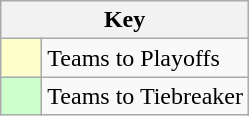<table class="wikitable" style="text-align: center;">
<tr>
<th colspan=2>Key</th>
</tr>
<tr>
<td style="background:#ffffcc; width:20px;"></td>
<td align=left>Teams to Playoffs</td>
</tr>
<tr>
<td style="background:#ccffcc; width:20px;"></td>
<td align=left>Teams to Tiebreaker</td>
</tr>
</table>
